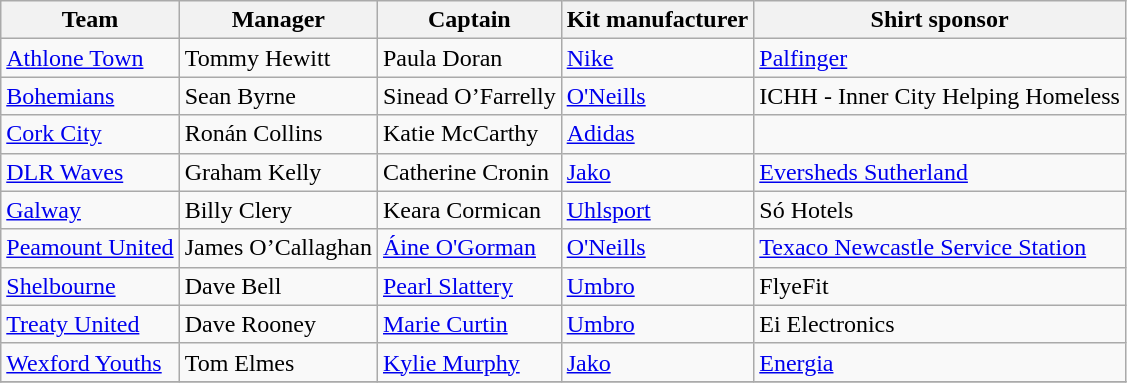<table class="wikitable sortable" style="text-align: left;">
<tr>
<th>Team</th>
<th>Manager</th>
<th>Captain</th>
<th>Kit manufacturer</th>
<th>Shirt sponsor</th>
</tr>
<tr>
<td><a href='#'>Athlone Town</a></td>
<td> Tommy Hewitt</td>
<td> Paula Doran</td>
<td><a href='#'>Nike</a></td>
<td><a href='#'>Palfinger</a></td>
</tr>
<tr>
<td><a href='#'>Bohemians</a></td>
<td> Sean Byrne</td>
<td> Sinead O’Farrelly</td>
<td><a href='#'>O'Neills</a></td>
<td>ICHH - Inner City Helping Homeless</td>
</tr>
<tr>
<td><a href='#'>Cork City</a></td>
<td> Ronán Collins</td>
<td> Katie McCarthy</td>
<td><a href='#'>Adidas</a></td>
<td></td>
</tr>
<tr>
<td><a href='#'>DLR Waves</a></td>
<td> Graham Kelly</td>
<td> Catherine Cronin</td>
<td><a href='#'>Jako</a></td>
<td><a href='#'>Eversheds Sutherland</a></td>
</tr>
<tr>
<td><a href='#'>Galway</a></td>
<td> Billy Clery</td>
<td> Keara Cormican</td>
<td><a href='#'>Uhlsport</a></td>
<td>Só Hotels</td>
</tr>
<tr>
<td><a href='#'>Peamount United</a></td>
<td> James O’Callaghan</td>
<td> <a href='#'>Áine O'Gorman</a></td>
<td><a href='#'>O'Neills</a></td>
<td><a href='#'>Texaco Newcastle Service Station</a></td>
</tr>
<tr>
<td><a href='#'>Shelbourne</a></td>
<td> Dave Bell</td>
<td> <a href='#'>Pearl Slattery</a></td>
<td><a href='#'>Umbro</a></td>
<td>FlyeFit</td>
</tr>
<tr>
<td><a href='#'>Treaty United</a></td>
<td> Dave Rooney</td>
<td> <a href='#'>Marie Curtin</a></td>
<td><a href='#'>Umbro</a></td>
<td>Ei Electronics</td>
</tr>
<tr>
<td><a href='#'>Wexford Youths</a></td>
<td> Tom Elmes</td>
<td> <a href='#'>Kylie Murphy</a></td>
<td><a href='#'>Jako</a></td>
<td><a href='#'>Energia</a></td>
</tr>
<tr>
</tr>
</table>
